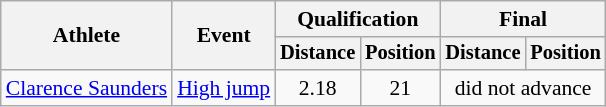<table class=wikitable style="font-size:90%">
<tr>
<th rowspan="2">Athlete</th>
<th rowspan="2">Event</th>
<th colspan="2">Qualification</th>
<th colspan="2">Final</th>
</tr>
<tr style="font-size:95%">
<th>Distance</th>
<th>Position</th>
<th>Distance</th>
<th>Position</th>
</tr>
<tr align=center>
<td align=left><a href='#'>Clarence Saunders</a></td>
<td align=left><a href='#'>High jump</a></td>
<td>2.18</td>
<td>21</td>
<td colspan=2>did not advance</td>
</tr>
</table>
